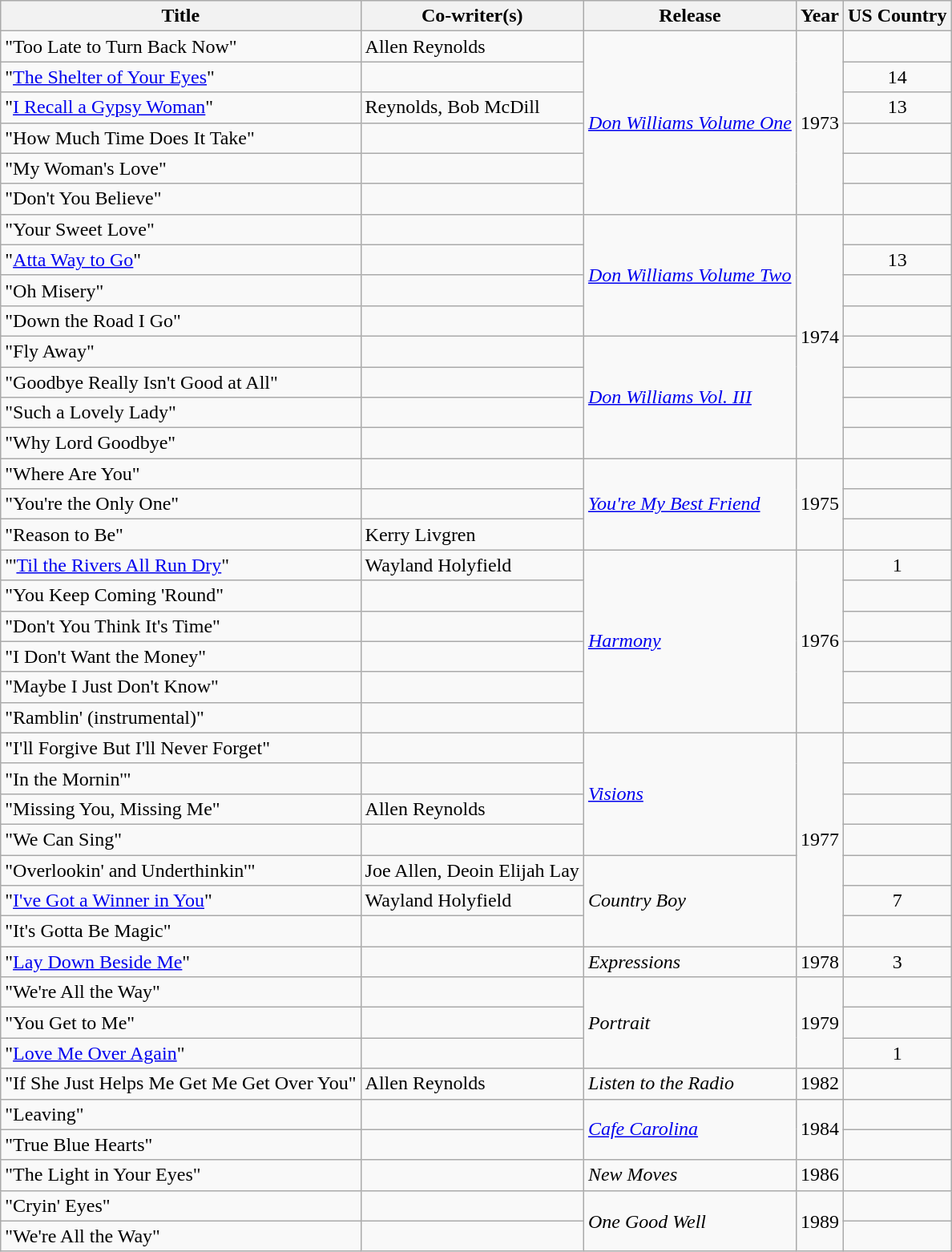<table class="wikitable sortable">
<tr>
<th>Title</th>
<th>Co-writer(s)</th>
<th>Release</th>
<th>Year</th>
<th>US Country</th>
</tr>
<tr>
<td>"Too Late to Turn Back Now"</td>
<td>Allen Reynolds</td>
<td rowspan=6><em><a href='#'>Don Williams Volume One</a></em></td>
<td rowspan=6>1973</td>
<td></td>
</tr>
<tr>
<td>"<a href='#'>The Shelter of Your Eyes</a>"</td>
<td></td>
<td align="center">14</td>
</tr>
<tr>
<td>"<a href='#'>I Recall a Gypsy Woman</a>"</td>
<td>Reynolds, Bob McDill</td>
<td align="center">13</td>
</tr>
<tr>
<td>"How Much Time Does It Take"</td>
<td></td>
<td></td>
</tr>
<tr>
<td>"My Woman's Love"</td>
<td></td>
<td></td>
</tr>
<tr>
<td>"Don't You Believe"</td>
<td></td>
<td></td>
</tr>
<tr>
<td>"Your Sweet Love"</td>
<td></td>
<td rowspan=4><em><a href='#'>Don Williams Volume Two</a></em></td>
<td rowspan=8>1974</td>
<td></td>
</tr>
<tr>
<td>"<a href='#'>Atta Way to Go</a>"</td>
<td></td>
<td align="center">13</td>
</tr>
<tr>
<td>"Oh Misery"</td>
<td></td>
<td></td>
</tr>
<tr>
<td>"Down the Road I Go"</td>
<td></td>
<td></td>
</tr>
<tr>
<td>"Fly Away"</td>
<td></td>
<td rowspan=4><em><a href='#'>Don Williams Vol. III</a></em></td>
<td></td>
</tr>
<tr>
<td>"Goodbye Really Isn't Good at All"</td>
<td></td>
<td></td>
</tr>
<tr>
<td>"Such a Lovely Lady"</td>
<td></td>
<td></td>
</tr>
<tr>
<td>"Why Lord Goodbye"</td>
<td></td>
<td></td>
</tr>
<tr>
<td>"Where Are You"</td>
<td></td>
<td rowspan=3><em><a href='#'>You're My Best Friend</a></em></td>
<td rowspan=3>1975</td>
<td></td>
</tr>
<tr>
<td>"You're the Only One"</td>
<td></td>
<td></td>
</tr>
<tr>
<td>"Reason to Be"</td>
<td>Kerry Livgren</td>
<td></td>
</tr>
<tr>
<td>"'<a href='#'>Til the Rivers All Run Dry</a>"</td>
<td>Wayland Holyfield</td>
<td rowspan=6><em><a href='#'>Harmony</a></em></td>
<td rowspan=6>1976</td>
<td align="center">1</td>
</tr>
<tr>
<td>"You Keep Coming 'Round"</td>
<td></td>
<td></td>
</tr>
<tr>
<td>"Don't You Think It's Time"</td>
<td></td>
<td></td>
</tr>
<tr>
<td>"I Don't Want the Money"</td>
<td></td>
<td></td>
</tr>
<tr>
<td>"Maybe I Just Don't Know"</td>
<td></td>
<td></td>
</tr>
<tr>
<td>"Ramblin' (instrumental)"</td>
<td></td>
<td></td>
</tr>
<tr>
<td>"I'll Forgive But I'll Never Forget"</td>
<td></td>
<td rowspan=4><em><a href='#'>Visions</a></em></td>
<td rowspan=7>1977</td>
<td></td>
</tr>
<tr>
<td>"In the Mornin'"</td>
<td></td>
<td></td>
</tr>
<tr>
<td>"Missing You, Missing Me"</td>
<td>Allen Reynolds</td>
<td></td>
</tr>
<tr>
<td>"We Can Sing"</td>
<td></td>
<td></td>
</tr>
<tr>
<td>"Overlookin' and Underthinkin'"</td>
<td>Joe Allen, Deoin Elijah Lay</td>
<td rowspan=3><em>Country Boy</em></td>
<td></td>
</tr>
<tr>
<td>"<a href='#'>I've Got a Winner in You</a>"</td>
<td>Wayland Holyfield</td>
<td align="center">7</td>
</tr>
<tr>
<td>"It's Gotta Be Magic"</td>
<td></td>
<td></td>
</tr>
<tr>
<td>"<a href='#'>Lay Down Beside Me</a>"</td>
<td></td>
<td><em>Expressions</em></td>
<td>1978</td>
<td align="center">3</td>
</tr>
<tr>
<td>"We're All the Way"</td>
<td></td>
<td rowspan=3><em>Portrait</em></td>
<td rowspan=3>1979</td>
<td></td>
</tr>
<tr>
<td>"You Get to Me"</td>
<td></td>
<td></td>
</tr>
<tr>
<td>"<a href='#'>Love Me Over Again</a>"</td>
<td></td>
<td align="center">1</td>
</tr>
<tr>
<td>"If She Just Helps Me Get Me Get Over You"</td>
<td>Allen Reynolds</td>
<td><em>Listen to the Radio</em></td>
<td>1982</td>
<td></td>
</tr>
<tr>
<td>"Leaving"</td>
<td></td>
<td rowspan=2><em><a href='#'>Cafe Carolina</a></em></td>
<td rowspan=2>1984</td>
<td></td>
</tr>
<tr>
<td>"True Blue Hearts"</td>
<td></td>
<td></td>
</tr>
<tr>
<td>"The Light in Your Eyes"</td>
<td></td>
<td><em>New Moves</em></td>
<td>1986</td>
<td></td>
</tr>
<tr>
<td>"Cryin' Eyes"</td>
<td></td>
<td rowspan=2><em>One Good Well</em></td>
<td rowspan=2>1989</td>
<td></td>
</tr>
<tr>
<td>"We're All the Way"</td>
<td></td>
<td></td>
</tr>
</table>
